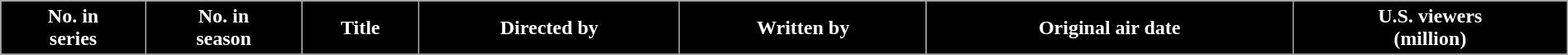<table class="wikitable plainrowheaders" style="width: 100%; margin-right: 0;">
<tr>
<th style="background: #000000; color:#fff; text-align:center;">No. in<br>series</th>
<th style="background: #000000; color:#fff; text-align:center;">No. in<br>season</th>
<th style="background: #000000; color:#fff; text-align:center;">Title</th>
<th style="background: #000000; color:#fff; text-align:center;">Directed by</th>
<th style="background: #000000; color:#fff; text-align:center;">Written by</th>
<th style="background: #000000; color:#fff; text-align:center;">Original air date</th>
<th style="background: #000000; color:#fff; text-align:center;">U.S. viewers<br>(million)</th>
</tr>
<tr>
</tr>
</table>
